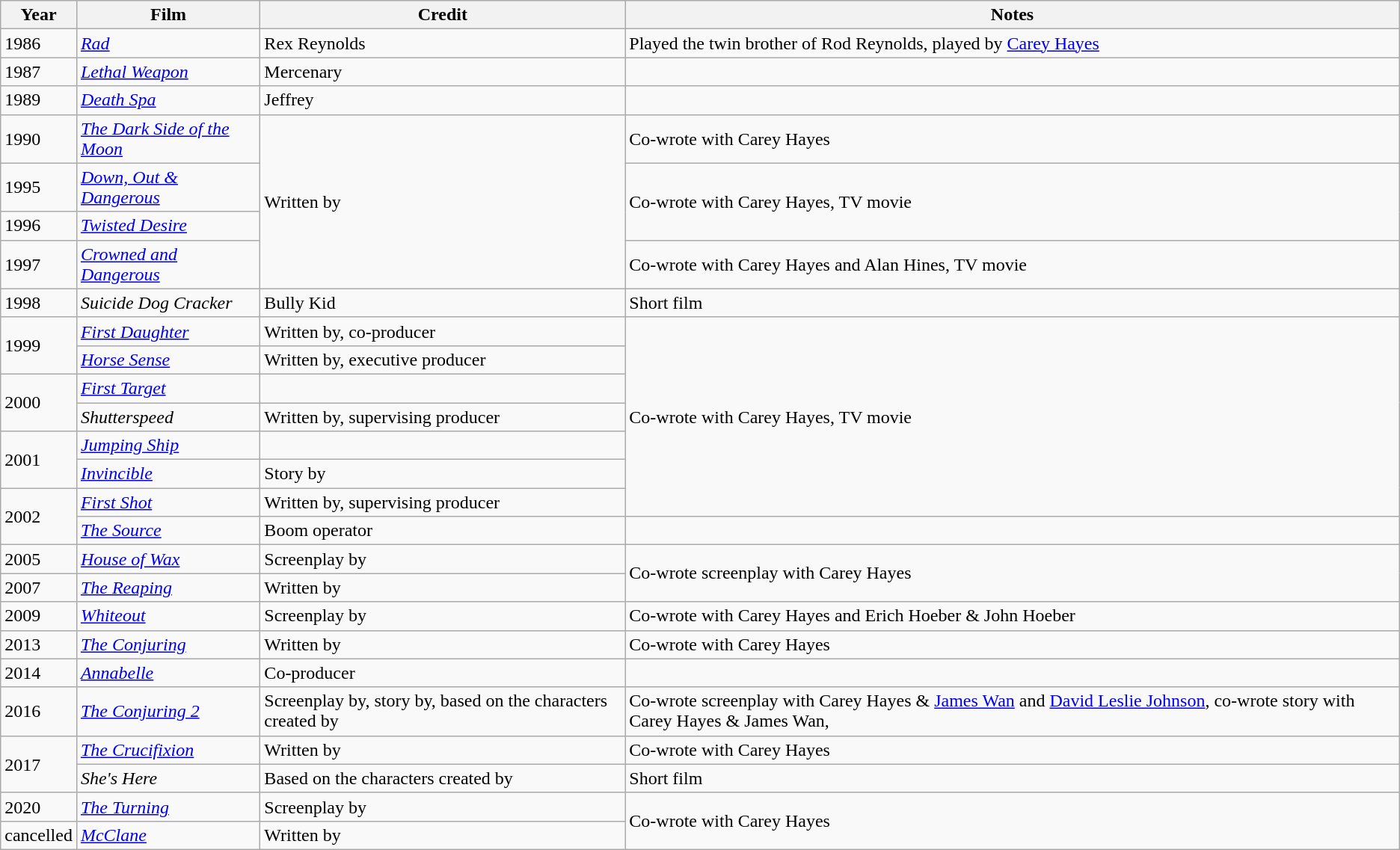<table class="wikitable">
<tr>
<th>Year</th>
<th>Film</th>
<th>Credit</th>
<th>Notes</th>
</tr>
<tr>
<td>1986</td>
<td><em><a href='#'>Rad</a></em></td>
<td>Rex Reynolds</td>
<td>Played the twin brother of Rod Reynolds, played by <a href='#'>Carey Hayes</a></td>
</tr>
<tr>
<td>1987</td>
<td><em><a href='#'>Lethal Weapon</a></em></td>
<td>Mercenary</td>
<td></td>
</tr>
<tr>
<td>1989</td>
<td><em><a href='#'>Death Spa</a></em></td>
<td>Jeffrey</td>
<td></td>
</tr>
<tr>
<td>1990</td>
<td><em><a href='#'>The Dark Side of the Moon</a></em></td>
<td rowspan="4">Written by</td>
<td>Co-wrote with Carey Hayes</td>
</tr>
<tr>
<td>1995</td>
<td><em><a href='#'>Down, Out & Dangerous</a></em></td>
<td rowspan="2">Co-wrote with Carey Hayes, TV movie</td>
</tr>
<tr>
<td>1996</td>
<td><em><a href='#'>Twisted Desire</a></em></td>
</tr>
<tr>
<td>1997</td>
<td><em><a href='#'>Crowned and Dangerous</a></em></td>
<td>Co-wrote with Carey Hayes and Alan Hines, TV movie</td>
</tr>
<tr>
<td>1998</td>
<td><em>Suicide Dog Cracker</em></td>
<td>Bully Kid</td>
<td>Short film</td>
</tr>
<tr>
<td rowspan="2">1999</td>
<td><em><a href='#'>First Daughter</a></em></td>
<td>Written by, co-producer</td>
<td rowspan="7">Co-wrote with Carey Hayes, TV movie</td>
</tr>
<tr>
<td><em><a href='#'>Horse Sense</a></em></td>
<td>Written by, executive producer</td>
</tr>
<tr>
<td rowspan="2">2000</td>
<td><em><a href='#'>First Target</a></em></td>
<td></td>
</tr>
<tr>
<td><em>Shutterspeed</em></td>
<td>Written by, supervising producer</td>
</tr>
<tr>
<td rowspan="2">2001</td>
<td><em><a href='#'>Jumping Ship</a></em></td>
<td></td>
</tr>
<tr>
<td><em><a href='#'>Invincible</a></em></td>
<td>Story by</td>
</tr>
<tr>
<td rowspan="2">2002</td>
<td><em><a href='#'>First Shot</a></em></td>
<td>Written by, supervising producer</td>
</tr>
<tr>
<td><em><a href='#'>The Source</a></em></td>
<td>Boom operator</td>
<td></td>
</tr>
<tr>
<td>2005</td>
<td><em><a href='#'>House of Wax</a></em></td>
<td>Screenplay by</td>
<td rowspan="2">Co-wrote screenplay with Carey Hayes</td>
</tr>
<tr>
<td>2007</td>
<td><em><a href='#'>The Reaping</a></em></td>
<td>Written by</td>
</tr>
<tr>
<td>2009</td>
<td><em><a href='#'>Whiteout</a></em></td>
<td>Screenplay by</td>
<td>Co-wrote with Carey Hayes and Erich Hoeber & John Hoeber</td>
</tr>
<tr>
<td>2013</td>
<td><em><a href='#'>The Conjuring</a></em></td>
<td>Written by</td>
<td>Co-wrote with Carey Hayes</td>
</tr>
<tr>
<td>2014</td>
<td><em><a href='#'>Annabelle</a></em></td>
<td>Co-producer</td>
<td></td>
</tr>
<tr>
<td>2016</td>
<td><em><a href='#'>The Conjuring 2</a></em></td>
<td>Screenplay by, story by, based on the characters created by</td>
<td>Co-wrote screenplay with Carey Hayes & <a href='#'>James Wan</a> and <a href='#'>David Leslie Johnson</a>, co-wrote story with Carey Hayes & James Wan,</td>
</tr>
<tr>
<td rowspan="2">2017</td>
<td><em><a href='#'>The Crucifixion</a></em></td>
<td>Written by</td>
<td>Co-wrote with Carey Hayes</td>
</tr>
<tr>
<td><em>She's Here</em></td>
<td>Based on the characters created by</td>
<td>Short film</td>
</tr>
<tr>
<td>2020</td>
<td><em><a href='#'>The Turning</a></em></td>
<td>Screenplay by</td>
<td rowspan="2">Co-wrote with Carey Hayes</td>
</tr>
<tr>
<td>cancelled</td>
<td><em><a href='#'>McClane</a></em></td>
<td>Written by</td>
</tr>
</table>
